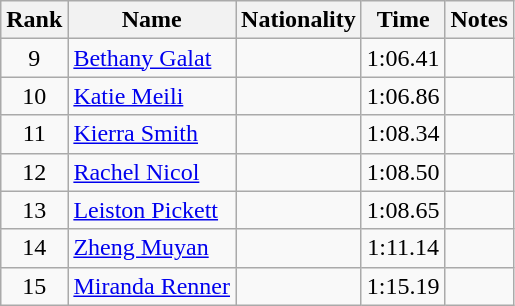<table class="wikitable sortable" style="text-align:center">
<tr>
<th>Rank</th>
<th>Name</th>
<th>Nationality</th>
<th>Time</th>
<th>Notes</th>
</tr>
<tr>
<td>9</td>
<td align=left><a href='#'>Bethany Galat</a></td>
<td align=left></td>
<td>1:06.41</td>
<td></td>
</tr>
<tr>
<td>10</td>
<td align=left><a href='#'>Katie Meili</a></td>
<td align=left></td>
<td>1:06.86</td>
<td></td>
</tr>
<tr>
<td>11</td>
<td align=left><a href='#'>Kierra Smith</a></td>
<td align=left></td>
<td>1:08.34</td>
<td></td>
</tr>
<tr>
<td>12</td>
<td align=left><a href='#'>Rachel Nicol</a></td>
<td align=left></td>
<td>1:08.50</td>
<td></td>
</tr>
<tr>
<td>13</td>
<td align=left><a href='#'>Leiston Pickett</a></td>
<td align=left></td>
<td>1:08.65</td>
<td></td>
</tr>
<tr>
<td>14</td>
<td align=left><a href='#'>Zheng Muyan</a></td>
<td align=left></td>
<td>1:11.14</td>
<td></td>
</tr>
<tr>
<td>15</td>
<td align=left><a href='#'>Miranda Renner</a></td>
<td align=left></td>
<td>1:15.19</td>
<td></td>
</tr>
</table>
